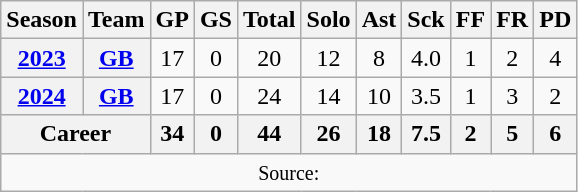<table class="wikitable" style="text-align:center;">
<tr>
<th>Season</th>
<th>Team</th>
<th>GP</th>
<th>GS</th>
<th>Total</th>
<th>Solo</th>
<th>Ast</th>
<th>Sck</th>
<th>FF</th>
<th>FR</th>
<th>PD</th>
</tr>
<tr>
<th><a href='#'>2023</a></th>
<th><a href='#'>GB</a></th>
<td>17</td>
<td>0</td>
<td>20</td>
<td>12</td>
<td>8</td>
<td>4.0</td>
<td>1</td>
<td>2</td>
<td>4</td>
</tr>
<tr>
<th><a href='#'>2024</a></th>
<th><a href='#'>GB</a></th>
<td>17</td>
<td>0</td>
<td>24</td>
<td>14</td>
<td>10</td>
<td>3.5</td>
<td>1</td>
<td>3</td>
<td>2</td>
</tr>
<tr>
<th colspan="2">Career</th>
<th>34</th>
<th>0</th>
<th>44</th>
<th>26</th>
<th>18</th>
<th>7.5</th>
<th>2</th>
<th>5</th>
<th>6</th>
</tr>
<tr>
<td colspan="11"><small>Source: </small></td>
</tr>
</table>
